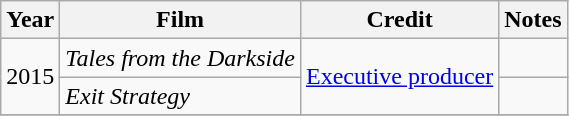<table class="wikitable">
<tr>
<th>Year</th>
<th>Film</th>
<th>Credit</th>
<th>Notes</th>
</tr>
<tr>
<td rowspan="2">2015</td>
<td><em>Tales from the Darkside</em></td>
<td rowspan="2"><a href='#'>Executive producer</a></td>
<td></td>
</tr>
<tr>
<td><em>Exit Strategy</em></td>
<td></td>
</tr>
<tr>
</tr>
</table>
